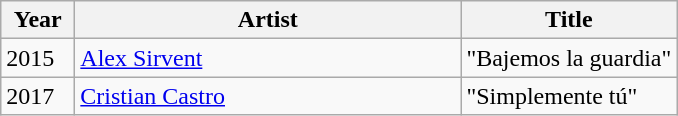<table class="wikitable sortable">
<tr>
<th width="42">Year</th>
<th width="250">Artist</th>
<th class="unsortable">Title</th>
</tr>
<tr>
<td>2015</td>
<td><a href='#'>Alex Sirvent</a></td>
<td>"Bajemos la guardia"</td>
</tr>
<tr>
<td>2017</td>
<td><a href='#'>Cristian Castro</a></td>
<td>"Simplemente tú"</td>
</tr>
</table>
